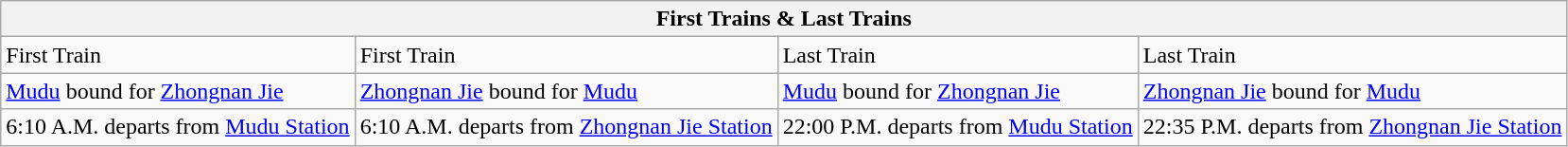<table class="wikitable">
<tr>
<th colspan=4 align=center>First Trains & Last Trains</th>
</tr>
<tr>
<td>First Train</td>
<td>First Train</td>
<td>Last Train</td>
<td>Last Train</td>
</tr>
<tr>
<td><a href='#'>Mudu</a> bound for <a href='#'>Zhongnan Jie</a></td>
<td><a href='#'>Zhongnan Jie</a> bound for <a href='#'>Mudu</a></td>
<td><a href='#'>Mudu</a> bound for <a href='#'>Zhongnan Jie</a></td>
<td><a href='#'>Zhongnan Jie</a> bound for <a href='#'>Mudu</a></td>
</tr>
<tr>
<td>6:10 A.M. departs from <a href='#'>Mudu Station</a></td>
<td>6:10 A.M. departs from <a href='#'>Zhongnan Jie Station</a></td>
<td>22:00 P.M. departs from <a href='#'>Mudu Station</a></td>
<td>22:35 P.M. departs from <a href='#'>Zhongnan Jie Station</a></td>
</tr>
</table>
